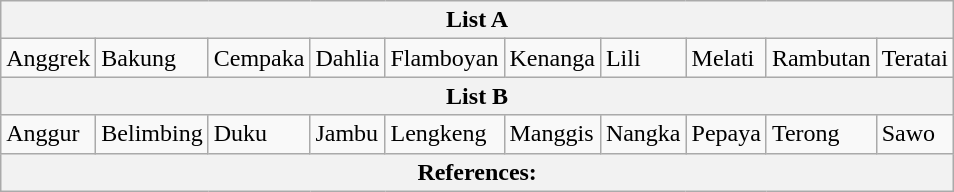<table class="wikitable" style="float:left">
<tr>
<th scope="col" colspan=10>List A</th>
</tr>
<tr>
<td>Anggrek</td>
<td>Bakung</td>
<td>Cempaka</td>
<td>Dahlia</td>
<td>Flamboyan</td>
<td>Kenanga</td>
<td>Lili</td>
<td>Melati</td>
<td>Rambutan</td>
<td>Teratai</td>
</tr>
<tr>
<th scope="col" colspan=10>List B</th>
</tr>
<tr>
<td>Anggur</td>
<td>Belimbing</td>
<td>Duku</td>
<td>Jambu</td>
<td>Lengkeng</td>
<td>Manggis</td>
<td>Nangka</td>
<td>Pepaya</td>
<td>Terong</td>
<td>Sawo</td>
</tr>
<tr>
<th colspan=10>References:</th>
</tr>
</table>
